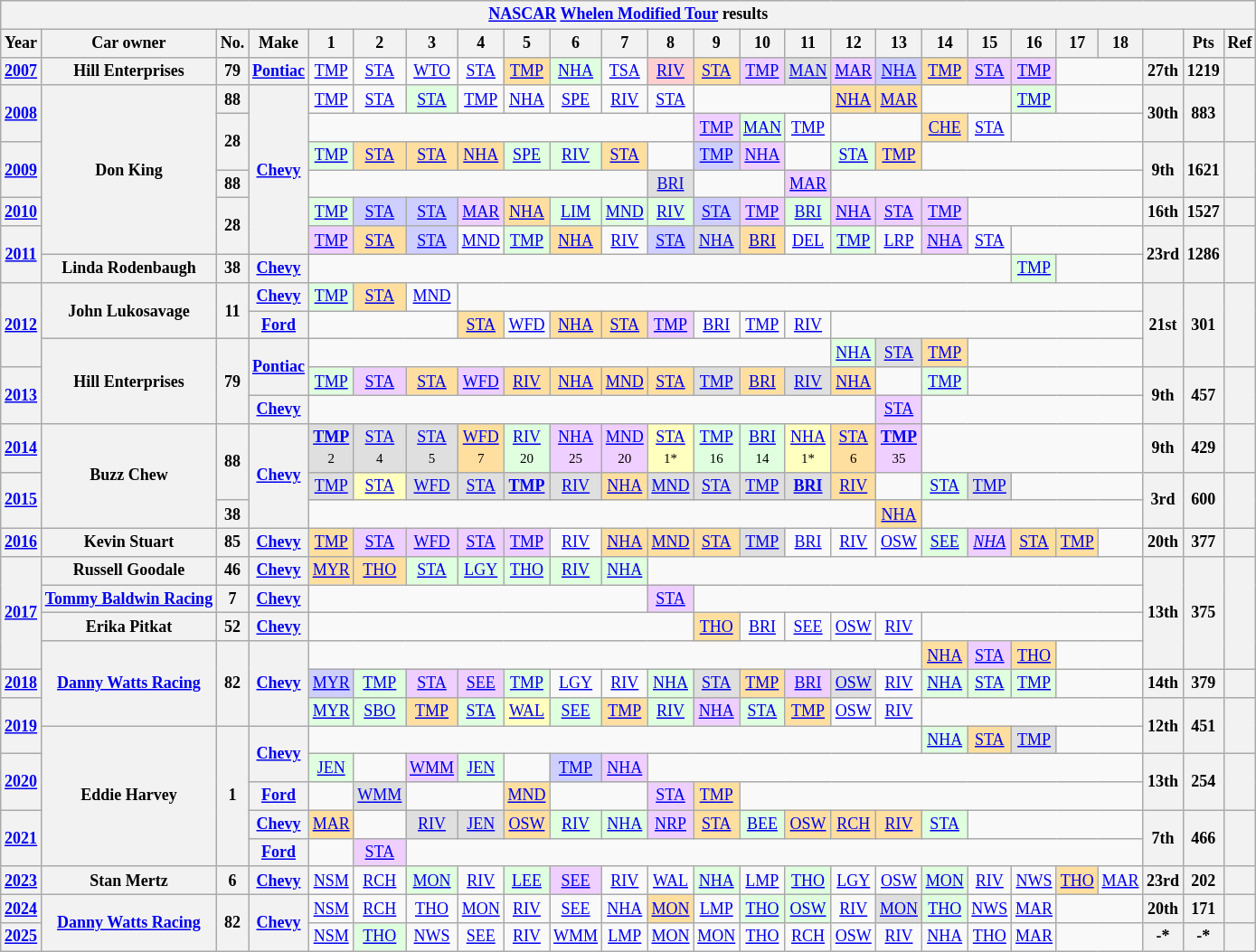<table class="wikitable" style="text-align:center; font-size:75%">
<tr>
<th colspan=38><a href='#'>NASCAR</a> <a href='#'>Whelen Modified Tour</a> results</th>
</tr>
<tr>
<th>Year</th>
<th>Car owner</th>
<th>No.</th>
<th>Make</th>
<th>1</th>
<th>2</th>
<th>3</th>
<th>4</th>
<th>5</th>
<th>6</th>
<th>7</th>
<th>8</th>
<th>9</th>
<th>10</th>
<th>11</th>
<th>12</th>
<th>13</th>
<th>14</th>
<th>15</th>
<th>16</th>
<th>17</th>
<th>18</th>
<th></th>
<th>Pts</th>
<th>Ref</th>
</tr>
<tr>
<th><a href='#'>2007</a></th>
<th>Hill Enterprises</th>
<th>79</th>
<th><a href='#'>Pontiac</a></th>
<td><a href='#'>TMP</a></td>
<td><a href='#'>STA</a></td>
<td><a href='#'>WTO</a></td>
<td><a href='#'>STA</a></td>
<td style="background:#FFDF9F;"><a href='#'>TMP</a><br></td>
<td style="background:#DFFFDF;"><a href='#'>NHA</a><br></td>
<td><a href='#'>TSA</a></td>
<td style="background:#FFCFCF;"><a href='#'>RIV</a><br></td>
<td style="background:#FFDF9F;"><a href='#'>STA</a><br></td>
<td style="background:#EFCFFF;"><a href='#'>TMP</a><br></td>
<td style="background:#DFDFDF;"><a href='#'>MAN</a><br></td>
<td style="background:#EFCFFF;"><a href='#'>MAR</a><br></td>
<td style="background:#CFCFFF;"><a href='#'>NHA</a><br></td>
<td style="background:#FFDF9F;"><a href='#'>TMP</a><br></td>
<td style="background:#EFCFFF;"><a href='#'>STA</a><br></td>
<td style="background:#EFCFFF;"><a href='#'>TMP</a><br></td>
<td colspan=2></td>
<th>27th</th>
<th>1219</th>
<th></th>
</tr>
<tr>
<th rowspan=2><a href='#'>2008</a></th>
<th rowspan=6>Don King</th>
<th>88</th>
<th rowspan=6><a href='#'>Chevy</a></th>
<td><a href='#'>TMP</a></td>
<td><a href='#'>STA</a></td>
<td style="background:#DFFFDF;"><a href='#'>STA</a><br></td>
<td><a href='#'>TMP</a></td>
<td><a href='#'>NHA</a></td>
<td><a href='#'>SPE</a></td>
<td><a href='#'>RIV</a></td>
<td><a href='#'>STA</a></td>
<td colspan=3></td>
<td style="background:#FFDF9F;"><a href='#'>NHA</a><br></td>
<td style="background:#FFDF9F;"><a href='#'>MAR</a><br></td>
<td colspan=2></td>
<td style="background:#DFFFDF;"><a href='#'>TMP</a><br></td>
<td colspan=2></td>
<th rowspan=2>30th</th>
<th rowspan=2>883</th>
<th rowspan=2></th>
</tr>
<tr>
<th rowspan=2>28</th>
<td colspan=8></td>
<td style="background:#EFCFFF;"><a href='#'>TMP</a><br></td>
<td style="background:#DFFFDF;"><a href='#'>MAN</a><br></td>
<td><a href='#'>TMP</a></td>
<td colspan=2></td>
<td style="background:#FFDF9F;"><a href='#'>CHE</a><br></td>
<td><a href='#'>STA</a></td>
<td colspan=3></td>
</tr>
<tr>
<th rowspan=2><a href='#'>2009</a></th>
<td style="background:#DFFFDF;"><a href='#'>TMP</a><br></td>
<td style="background:#FFDF9F;"><a href='#'>STA</a><br></td>
<td style="background:#FFDF9F;"><a href='#'>STA</a><br></td>
<td style="background:#FFDF9F;"><a href='#'>NHA</a><br></td>
<td style="background:#DFFFDF;"><a href='#'>SPE</a><br></td>
<td style="background:#DFFFDF;"><a href='#'>RIV</a><br></td>
<td style="background:#FFDF9F;"><a href='#'>STA</a><br></td>
<td></td>
<td style="background:#CFCFFF;"><a href='#'>TMP</a><br></td>
<td style="background:#EFCFFF;"><a href='#'>NHA</a><br></td>
<td></td>
<td style="background:#DFFFDF;"><a href='#'>STA</a><br></td>
<td style="background:#FFDF9F;"><a href='#'>TMP</a><br></td>
<td colspan=5></td>
<th rowspan=2>9th</th>
<th rowspan=2>1621</th>
<th rowspan=2></th>
</tr>
<tr>
<th>88</th>
<td colspan=7></td>
<td style="background:#DFDFDF;"><a href='#'>BRI</a><br></td>
<td colspan=2></td>
<td style="background:#EFCFFF;"><a href='#'>MAR</a><br></td>
<td colspan=7></td>
</tr>
<tr>
<th><a href='#'>2010</a></th>
<th rowspan=2>28</th>
<td style="background:#DFFFDF;"><a href='#'>TMP</a><br></td>
<td style="background:#CFCFFF;"><a href='#'>STA</a><br></td>
<td style="background:#CFCFFF;"><a href='#'>STA</a><br></td>
<td style="background:#EFCFFF;"><a href='#'>MAR</a><br></td>
<td style="background:#FFDF9F;"><a href='#'>NHA</a><br></td>
<td style="background:#DFFFDF;"><a href='#'>LIM</a><br></td>
<td style="background:#DFFFDF;"><a href='#'>MND</a><br></td>
<td style="background:#DFFFDF;"><a href='#'>RIV</a><br></td>
<td style="background:#CFCFFF;"><a href='#'>STA</a><br></td>
<td style="background:#EFCFFF;"><a href='#'>TMP</a><br></td>
<td style="background:#DFFFDF;"><a href='#'>BRI</a><br></td>
<td style="background:#EFCFFF;"><a href='#'>NHA</a><br></td>
<td style="background:#EFCFFF;"><a href='#'>STA</a><br></td>
<td style="background:#EFCFFF;"><a href='#'>TMP</a><br></td>
<td colspan=4></td>
<th>16th</th>
<th>1527</th>
<th></th>
</tr>
<tr>
<th rowspan=2><a href='#'>2011</a></th>
<td style="background:#EFCFFF;"><a href='#'>TMP</a><br></td>
<td style="background:#FFDF9F;"><a href='#'>STA</a><br></td>
<td style="background:#CFCFFF;"><a href='#'>STA</a><br></td>
<td><a href='#'>MND</a></td>
<td style="background:#DFFFDF;"><a href='#'>TMP</a><br></td>
<td style="background:#FFDF9F;"><a href='#'>NHA</a><br></td>
<td><a href='#'>RIV</a></td>
<td style="background:#CFCFFF;"><a href='#'>STA</a><br></td>
<td style="background:#DFDFDF;"><a href='#'>NHA</a><br></td>
<td style="background:#FFDF9F;"><a href='#'>BRI</a><br></td>
<td><a href='#'>DEL</a></td>
<td style="background:#DFFFDF;"><a href='#'>TMP</a><br></td>
<td><a href='#'>LRP</a></td>
<td style="background:#EFCFFF;"><a href='#'>NHA</a><br></td>
<td><a href='#'>STA</a></td>
<td colspan=3></td>
<th rowspan=2>23rd</th>
<th rowspan=2>1286</th>
<th rowspan=2></th>
</tr>
<tr>
<th>Linda Rodenbaugh</th>
<th>38</th>
<th><a href='#'>Chevy</a></th>
<td colspan=15></td>
<td style="background:#DFFFDF;"><a href='#'>TMP</a><br></td>
<td colspan=2></td>
</tr>
<tr>
<th rowspan=3><a href='#'>2012</a></th>
<th rowspan=2>John Lukosavage</th>
<th rowspan=2>11</th>
<th><a href='#'>Chevy</a></th>
<td style="background:#DFFFDF;"><a href='#'>TMP</a><br></td>
<td style="background:#FFDF9F;"><a href='#'>STA</a><br></td>
<td><a href='#'>MND</a></td>
<td colspan=15></td>
<th rowspan=3>21st</th>
<th rowspan=3>301</th>
<th rowspan=3></th>
</tr>
<tr>
<th><a href='#'>Ford</a></th>
<td colspan=3></td>
<td style="background:#FFDF9F;"><a href='#'>STA</a><br></td>
<td><a href='#'>WFD</a></td>
<td style="background:#FFDF9F;"><a href='#'>NHA</a><br></td>
<td style="background:#FFDF9F;"><a href='#'>STA</a><br></td>
<td style="background:#EFCFFF;"><a href='#'>TMP</a><br></td>
<td><a href='#'>BRI</a></td>
<td><a href='#'>TMP</a></td>
<td><a href='#'>RIV</a></td>
<td colspan=7></td>
</tr>
<tr>
<th rowspan=3>Hill Enterprises</th>
<th rowspan=3>79</th>
<th rowspan=2><a href='#'>Pontiac</a></th>
<td colspan=11></td>
<td style="background:#DFFFDF;"><a href='#'>NHA</a><br></td>
<td style="background:#DFDFDF;"><a href='#'>STA</a><br></td>
<td style="background:#FFDF9F;"><a href='#'>TMP</a><br></td>
<td colspan=4></td>
</tr>
<tr>
<th rowspan=2><a href='#'>2013</a></th>
<td style="background:#DFFFDF;"><a href='#'>TMP</a><br></td>
<td style="background:#EFCFFF;"><a href='#'>STA</a><br></td>
<td style="background:#FFDF9F;"><a href='#'>STA</a><br></td>
<td style="background:#EFCFFF;"><a href='#'>WFD</a><br></td>
<td style="background:#FFDF9F;"><a href='#'>RIV</a><br></td>
<td style="background:#FFDF9F;"><a href='#'>NHA</a><br></td>
<td style="background:#FFDF9F;"><a href='#'>MND</a><br></td>
<td style="background:#FFDF9F;"><a href='#'>STA</a><br></td>
<td style="background:#DFDFDF;"><a href='#'>TMP</a><br></td>
<td style="background:#FFDF9F;"><a href='#'>BRI</a><br></td>
<td style="background:#DFDFDF;"><a href='#'>RIV</a><br></td>
<td style="background:#FFDF9F;"><a href='#'>NHA</a><br></td>
<td></td>
<td style="background:#DFFFDF;"><a href='#'>TMP</a><br></td>
<td colspan=4></td>
<th rowspan=2>9th</th>
<th rowspan=2>457</th>
<th rowspan=2></th>
</tr>
<tr>
<th><a href='#'>Chevy</a></th>
<td colspan=12></td>
<td style="background:#EFCFFF;"><a href='#'>STA</a><br></td>
<td colspan=5></td>
</tr>
<tr>
<th><a href='#'>2014</a></th>
<th rowspan=3>Buzz Chew</th>
<th rowspan=2>88</th>
<th rowspan=3><a href='#'>Chevy</a></th>
<td style="background:#DFDFDF;"><strong><a href='#'>TMP</a></strong><br><small>2</small></td>
<td style="background:#DFDFDF;"><a href='#'>STA</a><br><small>4</small></td>
<td style="background:#DFDFDF;"><a href='#'>STA</a><br><small>5</small></td>
<td style="background:#FFDF9F;"><a href='#'>WFD</a><br><small>7</small></td>
<td style="background:#DFFFDF;"><a href='#'>RIV</a><br><small>20</small></td>
<td style="background:#EFCFFF;"><a href='#'>NHA</a><br><small>25</small></td>
<td style="background:#EFCFFF;"><a href='#'>MND</a><br><small>20</small></td>
<td style="background:#FFFFBF;"><a href='#'>STA</a><br><small>1*</small></td>
<td style="background:#DFFFDF;"><a href='#'>TMP</a><br><small>16</small></td>
<td style="background:#DFFFDF;"><a href='#'>BRI</a><br><small>14</small></td>
<td style="background:#FFFFBF;"><a href='#'>NHA</a><br><small>1*</small></td>
<td style="background:#FFDF9F;"><a href='#'>STA</a><br><small>6</small></td>
<td style="background:#EFCFFF;"><strong><a href='#'>TMP</a></strong><br><small>35</small></td>
<td colspan=5></td>
<th>9th</th>
<th>429</th>
<th></th>
</tr>
<tr>
<th rowspan=2><a href='#'>2015</a></th>
<td style="background:#DFDFDF;"><a href='#'>TMP</a><br></td>
<td style="background:#FFFFBF;"><a href='#'>STA</a><br></td>
<td style="background:#DFDFDF;"><a href='#'>WFD</a><br></td>
<td style="background:#DFDFDF;"><a href='#'>STA</a><br></td>
<td style="background:#DFDFDF;"><strong><a href='#'>TMP</a></strong><br></td>
<td style="background:#DFDFDF;"><a href='#'>RIV</a><br></td>
<td style="background:#FFDF9F;"><a href='#'>NHA</a><br></td>
<td style="background:#DFDFDF;"><a href='#'>MND</a><br></td>
<td style="background:#DFDFDF;"><a href='#'>STA</a><br></td>
<td style="background:#DFDFDF;"><a href='#'>TMP</a><br></td>
<td style="background:#DFDFDF;"><strong><a href='#'>BRI</a></strong><br></td>
<td style="background:#FFDF9F;"><a href='#'>RIV</a><br></td>
<td></td>
<td style="background:#DFFFDF;"><a href='#'>STA</a><br></td>
<td style="background:#DFDFDF;"><a href='#'>TMP</a><br></td>
<td colspan=3></td>
<th rowspan=2>3rd</th>
<th rowspan=2>600</th>
<th rowspan=2></th>
</tr>
<tr>
<th>38</th>
<td colspan=12></td>
<td style="background:#FFDF9F;"><a href='#'>NHA</a><br></td>
<td colspan=5></td>
</tr>
<tr>
<th><a href='#'>2016</a></th>
<th>Kevin Stuart</th>
<th>85</th>
<th><a href='#'>Chevy</a></th>
<td style="background:#FFDF9F;"><a href='#'>TMP</a><br></td>
<td style="background:#EFCFFF;"><a href='#'>STA</a><br></td>
<td style="background:#EFCFFF;"><a href='#'>WFD</a><br></td>
<td style="background:#EFCFFF;"><a href='#'>STA</a><br></td>
<td style="background:#EFCFFF;"><a href='#'>TMP</a><br></td>
<td><a href='#'>RIV</a></td>
<td style="background:#FFDF9F;"><a href='#'>NHA</a><br></td>
<td style="background:#FFDF9F;"><a href='#'>MND</a><br></td>
<td style="background:#FFDF9F;"><a href='#'>STA</a><br></td>
<td style="background:#DFDFDF;"><a href='#'>TMP</a><br></td>
<td><a href='#'>BRI</a></td>
<td><a href='#'>RIV</a></td>
<td><a href='#'>OSW</a></td>
<td style="background:#DFFFDF;"><a href='#'>SEE</a><br></td>
<td style="background:#EFCFFF;"><em><a href='#'>NHA</a></em><br></td>
<td style="background:#FFDF9F;"><a href='#'>STA</a><br></td>
<td style="background:#FFDF9F;"><a href='#'>TMP</a><br></td>
<td></td>
<th>20th</th>
<th>377</th>
<th></th>
</tr>
<tr>
<th rowspan=4><a href='#'>2017</a></th>
<th>Russell Goodale</th>
<th>46</th>
<th><a href='#'>Chevy</a></th>
<td style="background:#FFDF9F;"><a href='#'>MYR</a><br></td>
<td style="background:#FFDF9F;"><a href='#'>THO</a><br></td>
<td style="background:#DFFFDF;"><a href='#'>STA</a><br></td>
<td style="background:#DFFFDF;"><a href='#'>LGY</a><br></td>
<td style="background:#DFFFDF;"><a href='#'>THO</a><br></td>
<td style="background:#DFFFDF;"><a href='#'>RIV</a><br></td>
<td style="background:#DFFFDF;"><a href='#'>NHA</a><br></td>
<td colspan=11></td>
<th rowspan=4>13th</th>
<th rowspan=4>375</th>
<th rowspan=4></th>
</tr>
<tr>
<th><a href='#'>Tommy Baldwin Racing</a></th>
<th>7</th>
<th><a href='#'>Chevy</a></th>
<td colspan=7></td>
<td style="background:#EFCFFF;"><a href='#'>STA</a><br></td>
<td colspan=10></td>
</tr>
<tr>
<th>Erika Pitkat</th>
<th>52</th>
<th><a href='#'>Chevy</a></th>
<td colspan=8></td>
<td style="background:#FFDF9F;"><a href='#'>THO</a><br></td>
<td><a href='#'>BRI</a></td>
<td><a href='#'>SEE</a></td>
<td><a href='#'>OSW</a></td>
<td><a href='#'>RIV</a></td>
<td colspan=5></td>
</tr>
<tr>
<th rowspan=3><a href='#'>Danny Watts Racing</a></th>
<th rowspan=3>82</th>
<th rowspan=3><a href='#'>Chevy</a></th>
<td colspan=13></td>
<td style="background:#FFDF9F;"><a href='#'>NHA</a><br></td>
<td style="background:#EFCFFF;"><a href='#'>STA</a><br></td>
<td style="background:#FFDF9F;"><a href='#'>THO</a><br></td>
<td colspan=2></td>
</tr>
<tr>
<th><a href='#'>2018</a></th>
<td style="background:#CFCFFF;"><a href='#'>MYR</a><br></td>
<td style="background:#DFFFDF;"><a href='#'>TMP</a><br></td>
<td style="background:#EFCFFF;"><a href='#'>STA</a><br></td>
<td style="background:#EFCFFF;"><a href='#'>SEE</a><br></td>
<td style="background:#DFFFDF;"><a href='#'>TMP</a><br></td>
<td><a href='#'>LGY</a></td>
<td><a href='#'>RIV</a></td>
<td style="background:#DFFFDF;"><a href='#'>NHA</a><br></td>
<td style="background:#DFDFDF;"><a href='#'>STA</a><br></td>
<td style="background:#FFDF9F;"><a href='#'>TMP</a><br></td>
<td style="background:#EFCFFF;"><a href='#'>BRI</a><br></td>
<td style="background:#DFDFDF;"><a href='#'>OSW</a><br></td>
<td><a href='#'>RIV</a></td>
<td style="background:#DFFFDF;"><a href='#'>NHA</a><br></td>
<td style="background:#DFFFDF;"><a href='#'>STA</a><br></td>
<td style="background:#DFFFDF;"><a href='#'>TMP</a><br></td>
<td colspan=2></td>
<th>14th</th>
<th>379</th>
<th></th>
</tr>
<tr>
<th rowspan=2><a href='#'>2019</a></th>
<td style="background:#DFFFDF;"><a href='#'>MYR</a><br></td>
<td style="background:#DFFFDF;"><a href='#'>SBO</a><br></td>
<td style="background:#FFDF9F;"><a href='#'>TMP</a><br></td>
<td style="background:#DFFFDF;"><a href='#'>STA</a><br></td>
<td style="background:#FFFFBF;"><a href='#'>WAL</a><br></td>
<td style="background:#DFFFDF;"><a href='#'>SEE</a><br></td>
<td style="background:#FFDF9F;"><a href='#'>TMP</a><br></td>
<td style="background:#DFFFDF;"><a href='#'>RIV</a><br></td>
<td style="background:#EFCFFF;"><a href='#'>NHA</a><br></td>
<td style="background:#DFFFDF;"><a href='#'>STA</a><br></td>
<td style="background:#FFDF9F;"><a href='#'>TMP</a><br></td>
<td><a href='#'>OSW</a></td>
<td><a href='#'>RIV</a></td>
<td colspan=5></td>
<th rowspan=2>12th</th>
<th rowspan=2>451</th>
<th rowspan=2></th>
</tr>
<tr>
<th rowspan=5>Eddie Harvey</th>
<th rowspan=5>1</th>
<th rowspan=2><a href='#'>Chevy</a></th>
<td colspan=13></td>
<td style="background:#DFFFDF;"><a href='#'>NHA</a><br></td>
<td style="background:#FFDF9F;"><a href='#'>STA</a><br></td>
<td style="background:#DFDFDF;"><a href='#'>TMP</a><br></td>
<td colspan=2></td>
</tr>
<tr>
<th rowspan=2><a href='#'>2020</a></th>
<td style="background:#DFFFDF;"><a href='#'>JEN</a><br></td>
<td></td>
<td style="background:#EFCFFF;"><a href='#'>WMM</a><br></td>
<td style="background:#DFFFDF;"><a href='#'>JEN</a><br></td>
<td></td>
<td style="background:#CFCFFF;"><a href='#'>TMP</a><br></td>
<td style="background:#EFCFFF;"><a href='#'>NHA</a><br></td>
<td colspan=11></td>
<th rowspan=2>13th</th>
<th rowspan=2>254</th>
<th rowspan=2></th>
</tr>
<tr>
<th><a href='#'>Ford</a></th>
<td></td>
<td style="background:#DFDFDF;"><a href='#'>WMM</a><br></td>
<td colspan=2></td>
<td style="background:#FFDF9F;"><a href='#'>MND</a><br></td>
<td colspan=2></td>
<td style="background:#EFCFFF;"><a href='#'>STA</a><br></td>
<td style="background:#FFDF9F;"><a href='#'>TMP</a><br></td>
<td colspan=9></td>
</tr>
<tr>
<th rowspan=2><a href='#'>2021</a></th>
<th><a href='#'>Chevy</a></th>
<td style="background:#FFDF9F;"><a href='#'>MAR</a><br></td>
<td></td>
<td style="background:#DFDFDF;"><a href='#'>RIV</a><br></td>
<td style="background:#DFDFDF;"><a href='#'>JEN</a><br></td>
<td style="background:#FFDF9F;"><a href='#'>OSW</a><br></td>
<td style="background:#DFFFDF;"><a href='#'>RIV</a><br></td>
<td style="background:#DFFFDF;"><a href='#'>NHA</a><br></td>
<td style="background:#EFCFFF;"><a href='#'>NRP</a><br></td>
<td style="background:#FFDF9F;"><a href='#'>STA</a><br></td>
<td style="background:#DFFFDF;"><a href='#'>BEE</a><br></td>
<td style="background:#FFDF9F;"><a href='#'>OSW</a><br></td>
<td style="background:#FFDF9F;"><a href='#'>RCH</a><br></td>
<td style="background:#FFDF9F;"><a href='#'>RIV</a><br></td>
<td style="background:#DFFFDF;"><a href='#'>STA</a><br></td>
<td colspan=4></td>
<th rowspan=2>7th</th>
<th rowspan=2>466</th>
<th rowspan=2></th>
</tr>
<tr>
<th><a href='#'>Ford</a></th>
<td></td>
<td style="background:#EFCFFF;"><a href='#'>STA</a><br></td>
<td colspan=16></td>
</tr>
<tr>
<th><a href='#'>2023</a></th>
<th>Stan Mertz</th>
<th>6</th>
<th><a href='#'>Chevy</a></th>
<td><a href='#'>NSM</a></td>
<td><a href='#'>RCH</a></td>
<td style="background:#DFFFDF;"><a href='#'>MON</a><br></td>
<td><a href='#'>RIV</a></td>
<td style="background:#DFFFDF;"><a href='#'>LEE</a><br></td>
<td style="background:#EFCFFF;"><a href='#'>SEE</a><br></td>
<td><a href='#'>RIV</a></td>
<td><a href='#'>WAL</a></td>
<td style="background:#DFFFDF;"><a href='#'>NHA</a><br></td>
<td><a href='#'>LMP</a></td>
<td style="background:#DFFFDF;"><a href='#'>THO</a><br></td>
<td><a href='#'>LGY</a></td>
<td><a href='#'>OSW</a></td>
<td style="background:#DFFFDF;"><a href='#'>MON</a><br></td>
<td><a href='#'>RIV</a></td>
<td><a href='#'>NWS</a></td>
<td style="background:#FFDF9F;"><a href='#'>THO</a><br></td>
<td><a href='#'>MAR</a></td>
<th>23rd</th>
<th>202</th>
<th></th>
</tr>
<tr>
<th><a href='#'>2024</a></th>
<th rowspan=2><a href='#'>Danny Watts Racing</a></th>
<th rowspan=2>82</th>
<th rowspan=2><a href='#'>Chevy</a></th>
<td><a href='#'>NSM</a></td>
<td><a href='#'>RCH</a></td>
<td><a href='#'>THO</a></td>
<td><a href='#'>MON</a></td>
<td><a href='#'>RIV</a></td>
<td><a href='#'>SEE</a></td>
<td><a href='#'>NHA</a></td>
<td style="background:#FFDF9F;"><a href='#'>MON</a><br></td>
<td><a href='#'>LMP</a></td>
<td style="background:#DFFFDF;"><a href='#'>THO</a><br></td>
<td style="background:#DFFFDF;"><a href='#'>OSW</a><br></td>
<td><a href='#'>RIV</a></td>
<td style="background:#DFDFDF;"><a href='#'>MON</a><br></td>
<td style="background:#DFFFDF;"><a href='#'>THO</a><br></td>
<td><a href='#'>NWS</a></td>
<td><a href='#'>MAR</a></td>
<td colspan=2></td>
<th>20th</th>
<th>171</th>
<th></th>
</tr>
<tr>
<th><a href='#'>2025</a></th>
<td><a href='#'>NSM</a></td>
<td style="background:#DFFFDF;"><a href='#'>THO</a><br></td>
<td><a href='#'>NWS</a></td>
<td><a href='#'>SEE</a></td>
<td><a href='#'>RIV</a></td>
<td><a href='#'>WMM</a></td>
<td><a href='#'>LMP</a></td>
<td><a href='#'>MON</a></td>
<td style="background:#;"><a href='#'>MON</a><br></td>
<td><a href='#'>THO</a></td>
<td><a href='#'>RCH</a></td>
<td><a href='#'>OSW</a></td>
<td><a href='#'>RIV</a></td>
<td><a href='#'>NHA</a></td>
<td><a href='#'>THO</a></td>
<td><a href='#'>MAR</a></td>
<td colspan=2></td>
<th>-*</th>
<th>-*</th>
<th></th>
</tr>
</table>
